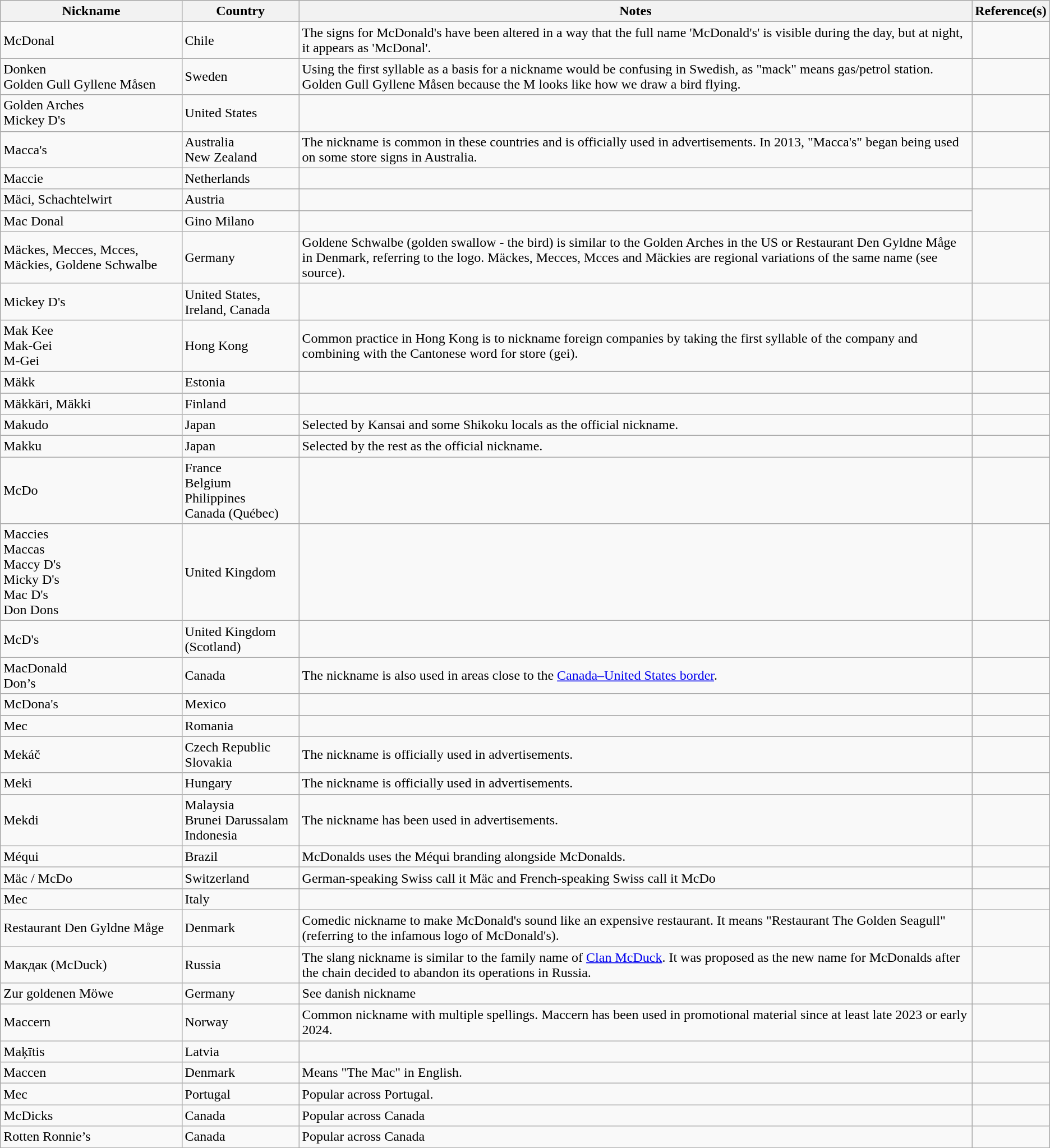<table class="wikitable sortable">
<tr>
<th>Nickname</th>
<th>Country</th>
<th>Notes</th>
<th>Reference(s)</th>
</tr>
<tr>
<td>McDonal</td>
<td>Chile</td>
<td>The signs for McDonald's have been altered in a way that the full name 'McDonald's' is visible during the day, but at night, it appears as 'McDonal'.</td>
<td></td>
</tr>
<tr>
<td>Donken<br>Golden Gull Gyllene Måsen</td>
<td>Sweden</td>
<td>Using the first syllable as a basis for a nickname would be confusing in Swedish, as "mack" means gas/petrol station. Golden Gull Gyllene Måsen because the M looks like how we draw a bird flying.</td>
<td></td>
</tr>
<tr>
<td>Golden Arches<br>Mickey D's</td>
<td>United States</td>
<td></td>
<td></td>
</tr>
<tr>
<td>Macca's</td>
<td>Australia<br>New Zealand</td>
<td>The nickname is common in these countries and is officially used in advertisements. In 2013, "Macca's" began being used on some store signs in Australia.</td>
<td></td>
</tr>
<tr>
<td>Maccie</td>
<td>Netherlands</td>
<td></td>
<td></td>
</tr>
<tr>
<td>Mäci, Schachtelwirt</td>
<td>Austria</td>
<td></td>
</tr>
<tr>
<td>Mac Donal</td>
<td>Gino Milano</td>
<td></td>
</tr>
<tr>
<td>Mäckes, Mecces, Mcces, Mäckies, Goldene Schwalbe</td>
<td>Germany</td>
<td>Goldene Schwalbe (golden swallow - the bird) is similar to the Golden Arches in the US or Restaurant Den Gyldne Måge in Denmark, referring to the logo. Mäckes, Mecces, Mcces and Mäckies are regional variations of the same name (see source).</td>
<td></td>
</tr>
<tr>
<td>Mickey D's</td>
<td>United States, Ireland, Canada</td>
<td></td>
<td></td>
</tr>
<tr>
<td>Mak Kee<br>Mak-Gei<br>M-Gei</td>
<td>Hong Kong</td>
<td>Common practice in Hong Kong is to nickname foreign companies by taking the first syllable of the company and combining with the Cantonese word for store (gei).</td>
<td></td>
</tr>
<tr>
<td>Mäkk</td>
<td>Estonia</td>
<td></td>
<td></td>
</tr>
<tr>
<td>Mäkkäri, Mäkki</td>
<td>Finland</td>
<td></td>
<td></td>
</tr>
<tr>
<td>Makudo</td>
<td>Japan</td>
<td>Selected by Kansai and some Shikoku locals as the official nickname.</td>
<td></td>
</tr>
<tr>
<td>Makku</td>
<td>Japan</td>
<td>Selected by the rest as the official nickname.</td>
<td></td>
</tr>
<tr>
<td>McDo</td>
<td>France<br>Belgium<br>Philippines<br>Canada (Québec)</td>
<td></td>
<td></td>
</tr>
<tr>
<td>Maccies<br>Maccas<br>Maccy D's<br>Micky D's<br>Mac D's<br>Don Dons</td>
<td>United Kingdom</td>
<td></td>
<td></td>
</tr>
<tr>
<td>McD's</td>
<td>United Kingdom (Scotland)</td>
<td></td>
<td></td>
</tr>
<tr>
<td>MacDonald <br> Don’s</td>
<td>Canada</td>
<td>The nickname is also used in areas close to the <a href='#'>Canada–United States border</a>.</td>
<td></td>
</tr>
<tr>
<td>McDona's</td>
<td>Mexico</td>
<td></td>
<td></td>
</tr>
<tr>
<td>Mec</td>
<td>Romania</td>
<td></td>
<td></td>
</tr>
<tr>
<td>Mekáč</td>
<td>Czech Republic<br>Slovakia</td>
<td>The nickname is officially used in advertisements.</td>
<td></td>
</tr>
<tr>
<td>Meki</td>
<td>Hungary</td>
<td>The nickname is officially used in advertisements.</td>
<td></td>
</tr>
<tr>
<td>Mekdi</td>
<td>Malaysia<br>Brunei Darussalam<br>Indonesia</td>
<td>The nickname has been used in advertisements.</td>
<td></td>
</tr>
<tr>
<td>Méqui</td>
<td>Brazil</td>
<td>McDonalds uses the Méqui branding alongside McDonalds.</td>
<td></td>
</tr>
<tr>
<td>Mäc / McDo</td>
<td>Switzerland</td>
<td>German-speaking Swiss call it Mäc and French-speaking Swiss call it McDo</td>
<td></td>
</tr>
<tr>
<td>Mec</td>
<td>Italy</td>
<td></td>
<td></td>
</tr>
<tr>
<td>Restaurant Den Gyldne Måge</td>
<td>Denmark</td>
<td>Comedic nickname to make McDonald's sound like an expensive restaurant. It means "Restaurant The Golden Seagull" (referring to the infamous logo of McDonald's).</td>
<td></td>
</tr>
<tr>
<td>Макдак (McDuck)</td>
<td>Russia</td>
<td>The slang nickname is similar to the family name of <a href='#'>Clan McDuck</a>. It was proposed as the new name for McDonalds after the chain decided to abandon its operations in Russia.</td>
<td></td>
</tr>
<tr>
<td>Zur goldenen Möwe</td>
<td>Germany</td>
<td>See danish nickname</td>
<td></td>
</tr>
<tr>
<td>Maccern</td>
<td>Norway</td>
<td>Common nickname with multiple spellings. Maccern has been used in promotional material since at least late 2023 or early 2024.</td>
<td></td>
</tr>
<tr>
<td>Maķītis</td>
<td>Latvia</td>
<td></td>
<td></td>
</tr>
<tr>
<td>Maccen</td>
<td>Denmark</td>
<td>Means "The Mac" in English.</td>
<td></td>
</tr>
<tr>
<td>Mec</td>
<td>Portugal</td>
<td>Popular across Portugal.</td>
<td></td>
</tr>
<tr>
<td>McDicks</td>
<td>Canada</td>
<td>Popular across Canada</td>
<td><br></td>
</tr>
<tr>
<td>Rotten Ronnie’s</td>
<td>Canada</td>
<td>Popular across Canada</td>
<td></td>
</tr>
</table>
